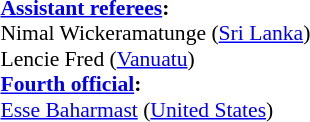<table style="width:100%; font-size:90%">
<tr>
<td><br><strong><a href='#'>Assistant referees</a>:</strong>
<br>Nimal Wickeramatunge (<a href='#'>Sri Lanka</a>)
<br>Lencie Fred (<a href='#'>Vanuatu</a>)
<br><strong><a href='#'>Fourth official</a>:</strong>
<br><a href='#'>Esse Baharmast</a> (<a href='#'>United States</a>)</td>
</tr>
</table>
